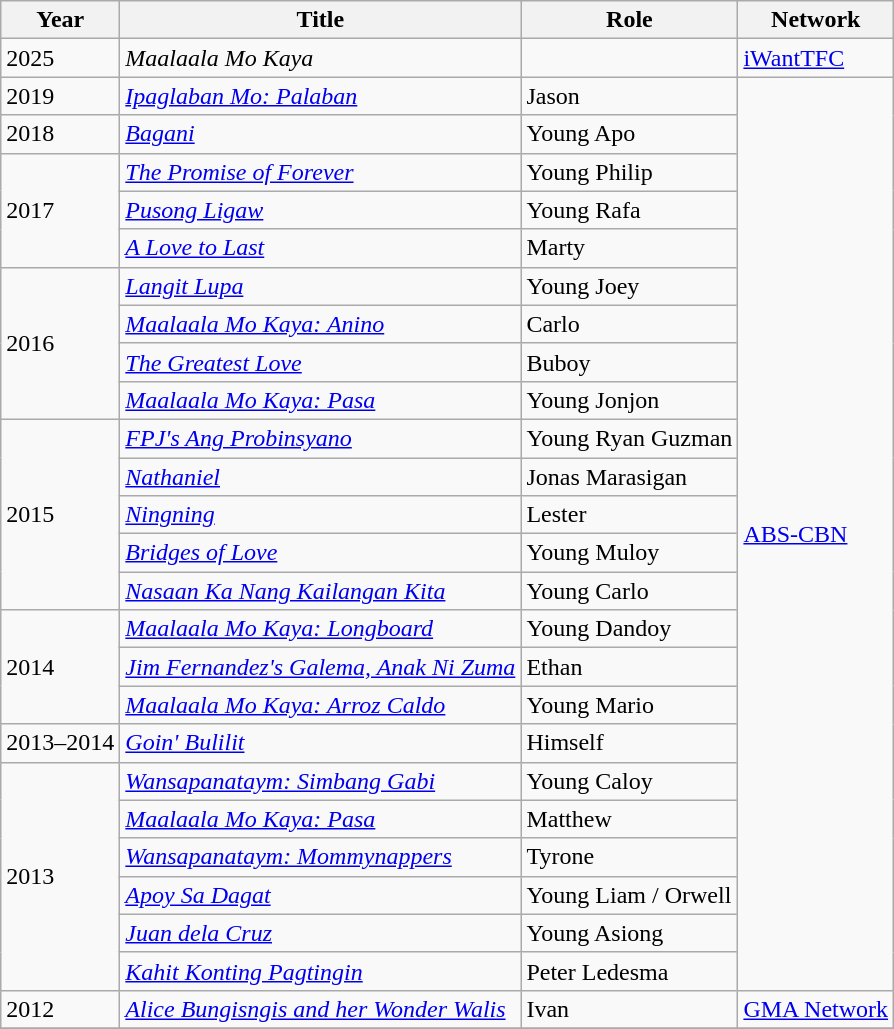<table class="wikitable" style="font-size: 100%;">
<tr>
<th>Year</th>
<th>Title</th>
<th>Role</th>
<th>Network</th>
</tr>
<tr>
<td>2025</td>
<td><em>Maalaala Mo Kaya</em></td>
<td></td>
<td><a href='#'>iWantTFC</a></td>
</tr>
<tr>
<td>2019</td>
<td><em><a href='#'>Ipaglaban Mo: Palaban</a></em></td>
<td>Jason</td>
<td rowspan="24"><a href='#'>ABS-CBN</a></td>
</tr>
<tr>
<td>2018</td>
<td><em><a href='#'>Bagani</a></em></td>
<td>Young Apo</td>
</tr>
<tr>
<td rowspan="3">2017</td>
<td><em><a href='#'>The Promise of Forever</a></em></td>
<td>Young Philip</td>
</tr>
<tr>
<td><em><a href='#'>Pusong Ligaw</a></em></td>
<td>Young Rafa</td>
</tr>
<tr>
<td><em><a href='#'>A Love to Last</a></em></td>
<td>Marty</td>
</tr>
<tr>
<td rowspan="4">2016</td>
<td><em><a href='#'>Langit Lupa</a></em></td>
<td>Young Joey</td>
</tr>
<tr>
<td><em><a href='#'> Maalaala Mo Kaya: Anino</a></em></td>
<td>Carlo</td>
</tr>
<tr>
<td><em><a href='#'>The Greatest Love</a></em></td>
<td>Buboy</td>
</tr>
<tr>
<td><em><a href='#'> Maalaala Mo Kaya: Pasa</a></em></td>
<td>Young Jonjon</td>
</tr>
<tr>
<td rowspan="5">2015</td>
<td><em><a href='#'>FPJ's Ang Probinsyano</a></em></td>
<td>Young Ryan Guzman</td>
</tr>
<tr>
<td><em><a href='#'>Nathaniel</a></em></td>
<td>Jonas Marasigan</td>
</tr>
<tr>
<td><em><a href='#'>Ningning</a></em></td>
<td>Lester</td>
</tr>
<tr>
<td><em><a href='#'>Bridges of Love</a></em></td>
<td>Young Muloy</td>
</tr>
<tr>
<td><em><a href='#'>Nasaan Ka Nang Kailangan Kita</a></em></td>
<td>Young Carlo</td>
</tr>
<tr>
<td rowspan="3">2014</td>
<td><em><a href='#'> Maalaala Mo Kaya: Longboard</a></em></td>
<td>Young Dandoy</td>
</tr>
<tr>
<td><em><a href='#'>Jim Fernandez's Galema, Anak Ni Zuma</a></em></td>
<td>Ethan</td>
</tr>
<tr>
<td><em><a href='#'> Maalaala Mo Kaya: Arroz Caldo</a></em></td>
<td>Young Mario</td>
</tr>
<tr>
<td>2013–2014</td>
<td><em><a href='#'>Goin' Bulilit</a></em></td>
<td>Himself</td>
</tr>
<tr>
<td rowspan="6">2013</td>
<td><em><a href='#'> Wansapanataym: Simbang Gabi</a></em></td>
<td>Young Caloy</td>
</tr>
<tr>
<td><em><a href='#'> Maalaala Mo Kaya: Pasa</a></em></td>
<td>Matthew</td>
</tr>
<tr>
<td><em><a href='#'> Wansapanataym: Mommynappers</a></em></td>
<td>Tyrone</td>
</tr>
<tr>
<td><em><a href='#'>Apoy Sa Dagat</a></em></td>
<td>Young Liam / Orwell</td>
</tr>
<tr>
<td><em><a href='#'>Juan dela Cruz</a></em></td>
<td>Young Asiong</td>
</tr>
<tr>
<td><em><a href='#'>Kahit Konting Pagtingin</a></em></td>
<td>Peter Ledesma</td>
</tr>
<tr>
<td>2012</td>
<td><em><a href='#'>Alice Bungisngis and her Wonder Walis</a> </em></td>
<td>Ivan</td>
<td><a href='#'>GMA Network</a></td>
</tr>
<tr>
</tr>
</table>
